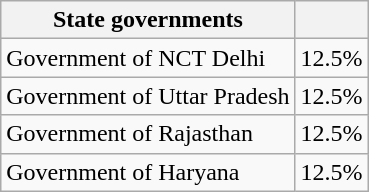<table class="wikitable">
<tr>
<th>State governments</th>
<th></th>
</tr>
<tr>
<td>Government of NCT Delhi</td>
<td>12.5%</td>
</tr>
<tr>
<td>Government of Uttar Pradesh</td>
<td>12.5%</td>
</tr>
<tr>
<td>Government of Rajasthan</td>
<td>12.5%</td>
</tr>
<tr>
<td>Government of Haryana</td>
<td>12.5%</td>
</tr>
</table>
